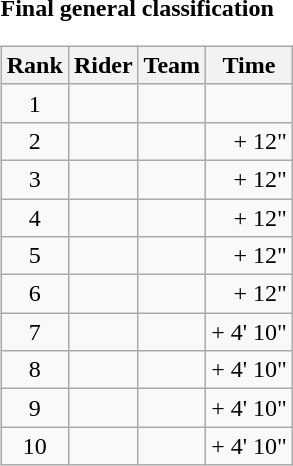<table>
<tr>
<td><strong>Final general classification</strong><br><table class="wikitable">
<tr>
<th scope="col">Rank</th>
<th scope="col">Rider</th>
<th scope="col">Team</th>
<th scope="col">Time</th>
</tr>
<tr>
<td style="text-align:center;">1</td>
<td></td>
<td></td>
<td style="text-align:right;"></td>
</tr>
<tr>
<td style="text-align:center;">2</td>
<td></td>
<td></td>
<td style="text-align:right;">+ 12"</td>
</tr>
<tr>
<td style="text-align:center;">3</td>
<td></td>
<td></td>
<td style="text-align:right;">+ 12"</td>
</tr>
<tr>
<td style="text-align:center;">4</td>
<td></td>
<td></td>
<td style="text-align:right;">+ 12"</td>
</tr>
<tr>
<td style="text-align:center;">5</td>
<td></td>
<td></td>
<td style="text-align:right;">+ 12"</td>
</tr>
<tr>
<td style="text-align:center;">6</td>
<td></td>
<td></td>
<td style="text-align:right;">+ 12"</td>
</tr>
<tr>
<td style="text-align:center;">7</td>
<td></td>
<td></td>
<td style="text-align:right;">+ 4' 10"</td>
</tr>
<tr>
<td style="text-align:center;">8</td>
<td></td>
<td></td>
<td style="text-align:right;">+ 4' 10"</td>
</tr>
<tr>
<td style="text-align:center;">9</td>
<td></td>
<td></td>
<td style="text-align:right;">+ 4' 10"</td>
</tr>
<tr>
<td style="text-align:center;">10</td>
<td></td>
<td></td>
<td style="text-align:right;">+ 4' 10"</td>
</tr>
</table>
</td>
</tr>
</table>
